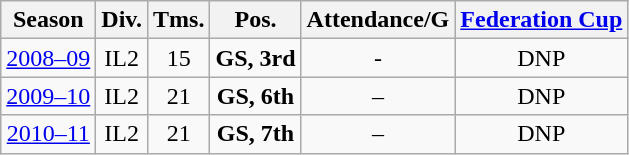<table class="wikitable" style="text-align:center">
<tr>
<th>Season</th>
<th>Div.</th>
<th>Tms.</th>
<th>Pos.</th>
<th>Attendance/G</th>
<th><a href='#'>Federation Cup</a></th>
</tr>
<tr>
<td align=center><a href='#'>2008–09</a></td>
<td align=center>IL2</td>
<td align=center>15</td>
<td align=center><strong>GS, 3rd</strong></td>
<td align=center>-</td>
<td align=center>DNP</td>
</tr>
<tr>
<td align=center><a href='#'>2009–10</a></td>
<td align=center>IL2</td>
<td align=center>21</td>
<td align=center><strong>GS, 6th</strong></td>
<td align=center>–</td>
<td align=center>DNP</td>
</tr>
<tr>
<td align=center><a href='#'>2010–11</a></td>
<td align=center>IL2</td>
<td align=center>21</td>
<td align=center><strong>GS, 7th</strong></td>
<td align=center>–</td>
<td align=center>DNP</td>
</tr>
</table>
